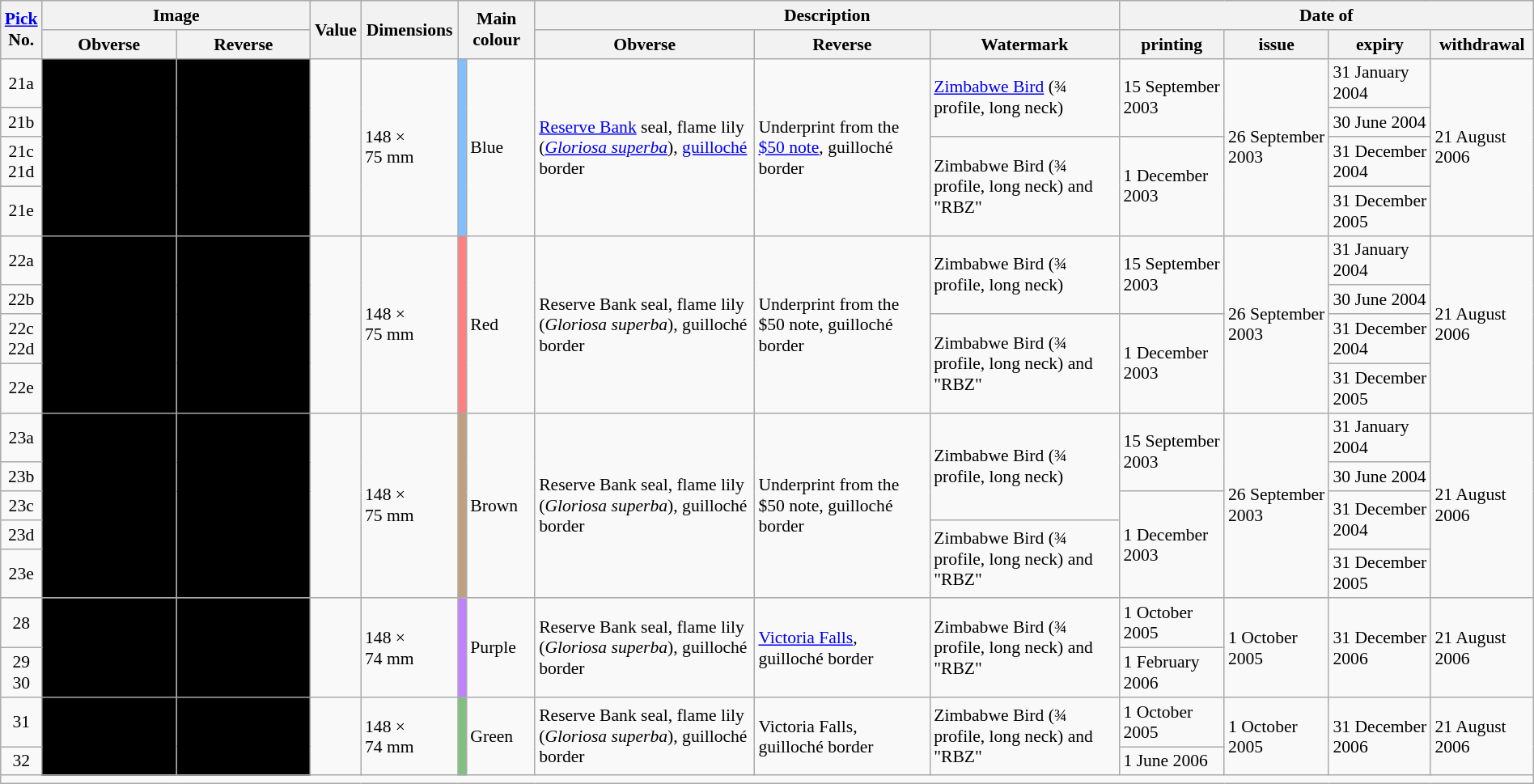<table class="wikitable" style="font-size:90%;width:100%">
<tr>
<th rowspan="2"><a href='#'>Pick</a><br>No.</th>
<th colspan="2">Image</th>
<th rowspan="2">Value</th>
<th rowspan="2">Dimensions</th>
<th rowspan="2" colspan="2">Main colour</th>
<th colspan="3">Description</th>
<th colspan="4">Date of</th>
</tr>
<tr>
<th style="max-width:104px;width:104px">Obverse</th>
<th style="max-width:104px;width:104px">Reverse</th>
<th>Obverse</th>
<th>Reverse</th>
<th>Watermark</th>
<th>printing</th>
<th>issue</th>
<th>expiry</th>
<th>withdrawal</th>
</tr>
<tr>
<td style="text-align:center">21a</td>
<td rowspan="4" style="background:#000"></td>
<td rowspan="4" style="background:#000"></td>
<td rowspan="4" style="text-align:right"></td>
<td rowspan="4">148 × 75 mm</td>
<td rowspan="4" style="background:#80C0FF;width:0"></td>
<td rowspan="4">Blue</td>
<td rowspan="4"><a href='#'>Reserve Bank</a> seal, flame lily (<em><a href='#'>Gloriosa superba</a></em>), <a href='#'>guilloché</a> border</td>
<td rowspan="4">Underprint from the <a href='#'>$50 note</a>, guilloché border</td>
<td rowspan="2"><a href='#'>Zimbabwe Bird</a> (¾ profile, long neck)</td>
<td rowspan="2">15 September 2003</td>
<td rowspan="4">26 September 2003</td>
<td>31 January 2004</td>
<td rowspan="4">21 August 2006</td>
</tr>
<tr>
<td style="text-align:center">21b</td>
<td>30 June 2004</td>
</tr>
<tr>
<td style="text-align:center">21c<br>21d</td>
<td rowspan="2">Zimbabwe Bird (¾ profile, long neck) and "RBZ"</td>
<td rowspan="2">1 December 2003</td>
<td>31 December 2004</td>
</tr>
<tr>
<td style="text-align:center">21e</td>
<td>31 December 2005</td>
</tr>
<tr>
<td style="text-align:center">22a</td>
<td rowspan="4" style="background:#000"></td>
<td rowspan="4" style="background:#000"></td>
<td rowspan="4" style="text-align:right"></td>
<td rowspan="4">148 × 75 mm</td>
<td rowspan="4" style="background:#FF8080"></td>
<td rowspan="4">Red</td>
<td rowspan="4">Reserve Bank seal, flame lily (<em>Gloriosa superba</em>), guilloché border</td>
<td rowspan="4">Underprint from the $50 note, guilloché border</td>
<td rowspan="2">Zimbabwe Bird (¾ profile, long neck)</td>
<td rowspan="2">15 September 2003</td>
<td rowspan="4">26 September 2003</td>
<td>31 January 2004</td>
<td rowspan="4">21 August 2006</td>
</tr>
<tr>
<td style="text-align:center">22b</td>
<td>30 June 2004</td>
</tr>
<tr>
<td style="text-align:center">22c<br>22d</td>
<td rowspan="2">Zimbabwe Bird (¾ profile, long neck) and "RBZ"</td>
<td rowspan="2">1 December 2003</td>
<td>31 December 2004</td>
</tr>
<tr>
<td style="text-align:center">22e</td>
<td>31 December 2005</td>
</tr>
<tr>
<td style="text-align:center">23a</td>
<td rowspan="5" style="background:#000"></td>
<td rowspan="5" style="background:#000"></td>
<td rowspan="5" style="text-align:right"></td>
<td rowspan="5">148 × 75 mm</td>
<td rowspan="5" style="background:#C0A080"></td>
<td rowspan="5">Brown</td>
<td rowspan="5">Reserve Bank seal, flame lily (<em>Gloriosa superba</em>), guilloché border</td>
<td rowspan="5">Underprint from the $50 note, guilloché border</td>
<td rowspan="3">Zimbabwe Bird (¾ profile, long neck)</td>
<td rowspan="2">15 September 2003</td>
<td rowspan="5">26 September 2003</td>
<td>31 January 2004</td>
<td rowspan="5">21 August 2006</td>
</tr>
<tr>
<td style="text-align:center">23b</td>
<td>30 June 2004</td>
</tr>
<tr>
<td style="text-align:center">23c</td>
<td rowspan="3">1 December 2003</td>
<td rowspan="2">31 December 2004</td>
</tr>
<tr>
<td style="text-align:center">23d</td>
<td rowspan="2">Zimbabwe Bird (¾ profile, long neck) and "RBZ"</td>
</tr>
<tr>
<td style="text-align:center">23e</td>
<td>31 December 2005</td>
</tr>
<tr>
<td style="text-align:center">28</td>
<td rowspan="2" style="background:#000"></td>
<td rowspan="2" style="background:#000"></td>
<td rowspan="2" style="text-align:right"></td>
<td rowspan="2">148 × 74 mm</td>
<td rowspan="2" style="background:#C080FF"></td>
<td rowspan="2">Purple</td>
<td rowspan="2">Reserve Bank seal, flame lily (<em>Gloriosa superba</em>), guilloché border</td>
<td rowspan="2"><a href='#'>Victoria Falls</a>, guilloché border</td>
<td rowspan="2">Zimbabwe Bird (¾ profile, long neck) and "RBZ"</td>
<td>1 October 2005</td>
<td rowspan="2">1 October 2005</td>
<td rowspan="2">31 December 2006</td>
<td rowspan="2">21 August 2006</td>
</tr>
<tr>
<td style="text-align:center">29<br>30</td>
<td>1 February 2006</td>
</tr>
<tr>
<td style="text-align:center">31</td>
<td rowspan="2" style="background:#000"></td>
<td rowspan="2" style="background:#000"></td>
<td rowspan="2" style="text-align:right"></td>
<td rowspan="2">148 × 74 mm</td>
<td rowspan="2" style="background:#80C080"></td>
<td rowspan="2">Green</td>
<td rowspan="2">Reserve Bank seal, flame lily (<em>Gloriosa superba</em>), guilloché border</td>
<td rowspan="2">Victoria Falls, guilloché border</td>
<td rowspan="2">Zimbabwe Bird (¾ profile, long neck) and "RBZ"</td>
<td>1 October 2005</td>
<td rowspan="2">1 October 2005</td>
<td rowspan="2">31 December 2006</td>
<td rowspan="2">21 August 2006</td>
</tr>
<tr>
<td style="text-align:center">32</td>
<td>1 June 2006</td>
</tr>
<tr>
<td colspan="14"></td>
</tr>
</table>
